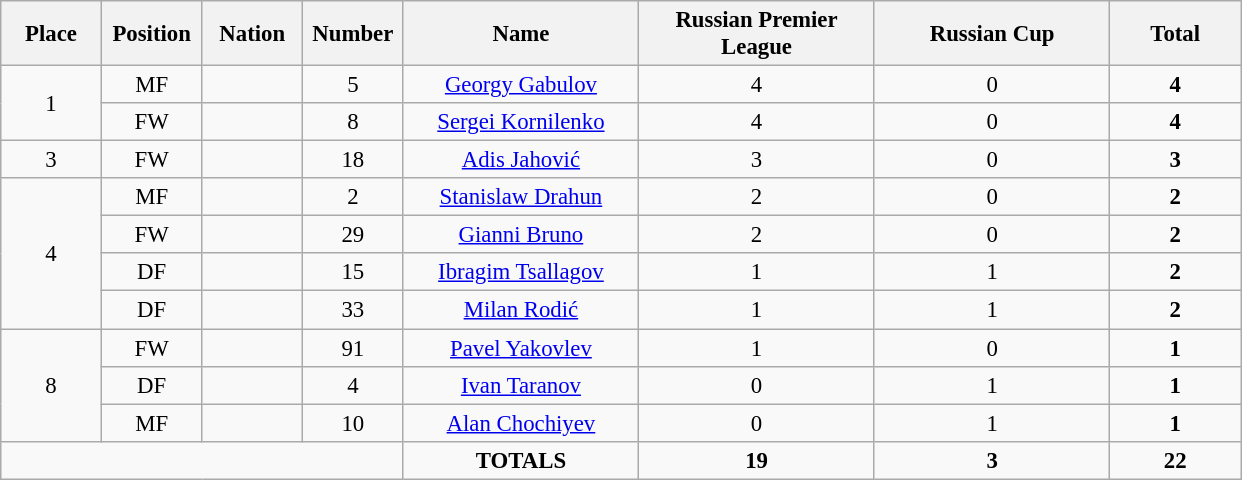<table class="wikitable" style="font-size: 95%; text-align: center;">
<tr>
<th width=60>Place</th>
<th width=60>Position</th>
<th width=60>Nation</th>
<th width=60>Number</th>
<th width=150>Name</th>
<th width=150>Russian Premier League</th>
<th width=150>Russian Cup</th>
<th width=80><strong>Total</strong></th>
</tr>
<tr>
<td rowspan="2">1</td>
<td>MF</td>
<td></td>
<td>5</td>
<td><a href='#'>Georgy Gabulov</a></td>
<td>4</td>
<td>0</td>
<td><strong>4</strong></td>
</tr>
<tr>
<td>FW</td>
<td></td>
<td>8</td>
<td><a href='#'>Sergei Kornilenko</a></td>
<td>4</td>
<td>0</td>
<td><strong>4</strong></td>
</tr>
<tr>
<td>3</td>
<td>FW</td>
<td></td>
<td>18</td>
<td><a href='#'>Adis Jahović</a></td>
<td>3</td>
<td>0</td>
<td><strong>3</strong></td>
</tr>
<tr>
<td rowspan="4">4</td>
<td>MF</td>
<td></td>
<td>2</td>
<td><a href='#'>Stanislaw Drahun</a></td>
<td>2</td>
<td>0</td>
<td><strong>2</strong></td>
</tr>
<tr>
<td>FW</td>
<td></td>
<td>29</td>
<td><a href='#'>Gianni Bruno</a></td>
<td>2</td>
<td>0</td>
<td><strong>2</strong></td>
</tr>
<tr>
<td>DF</td>
<td></td>
<td>15</td>
<td><a href='#'>Ibragim Tsallagov</a></td>
<td>1</td>
<td>1</td>
<td><strong>2</strong></td>
</tr>
<tr>
<td>DF</td>
<td></td>
<td>33</td>
<td><a href='#'>Milan Rodić</a></td>
<td>1</td>
<td>1</td>
<td><strong>2</strong></td>
</tr>
<tr>
<td rowspan="3">8</td>
<td>FW</td>
<td></td>
<td>91</td>
<td><a href='#'>Pavel Yakovlev</a></td>
<td>1</td>
<td>0</td>
<td><strong>1</strong></td>
</tr>
<tr>
<td>DF</td>
<td></td>
<td>4</td>
<td><a href='#'>Ivan Taranov</a></td>
<td>0</td>
<td>1</td>
<td><strong>1</strong></td>
</tr>
<tr>
<td>MF</td>
<td></td>
<td>10</td>
<td><a href='#'>Alan Chochiyev</a></td>
<td>0</td>
<td>1</td>
<td><strong>1</strong></td>
</tr>
<tr>
<td colspan="4"></td>
<td><strong>TOTALS</strong></td>
<td><strong>19</strong></td>
<td><strong>3</strong></td>
<td><strong>22</strong></td>
</tr>
</table>
